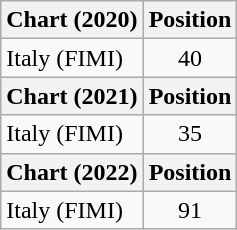<table class="wikitable">
<tr>
<th>Chart (2020)</th>
<th>Position</th>
</tr>
<tr>
<td>Italy (FIMI)</td>
<td align="center">40</td>
</tr>
<tr>
<th>Chart (2021)</th>
<th>Position</th>
</tr>
<tr>
<td>Italy (FIMI)</td>
<td align="center">35</td>
</tr>
<tr>
<th>Chart (2022)</th>
<th>Position</th>
</tr>
<tr>
<td>Italy (FIMI)</td>
<td align="center">91</td>
</tr>
</table>
